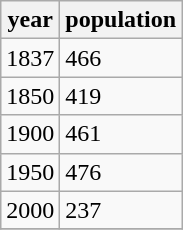<table class="wikitable">
<tr>
<th>year</th>
<th>population</th>
</tr>
<tr>
<td>1837</td>
<td>466</td>
</tr>
<tr>
<td>1850</td>
<td>419</td>
</tr>
<tr>
<td>1900</td>
<td>461</td>
</tr>
<tr>
<td>1950</td>
<td>476</td>
</tr>
<tr>
<td>2000</td>
<td>237</td>
</tr>
<tr>
</tr>
</table>
